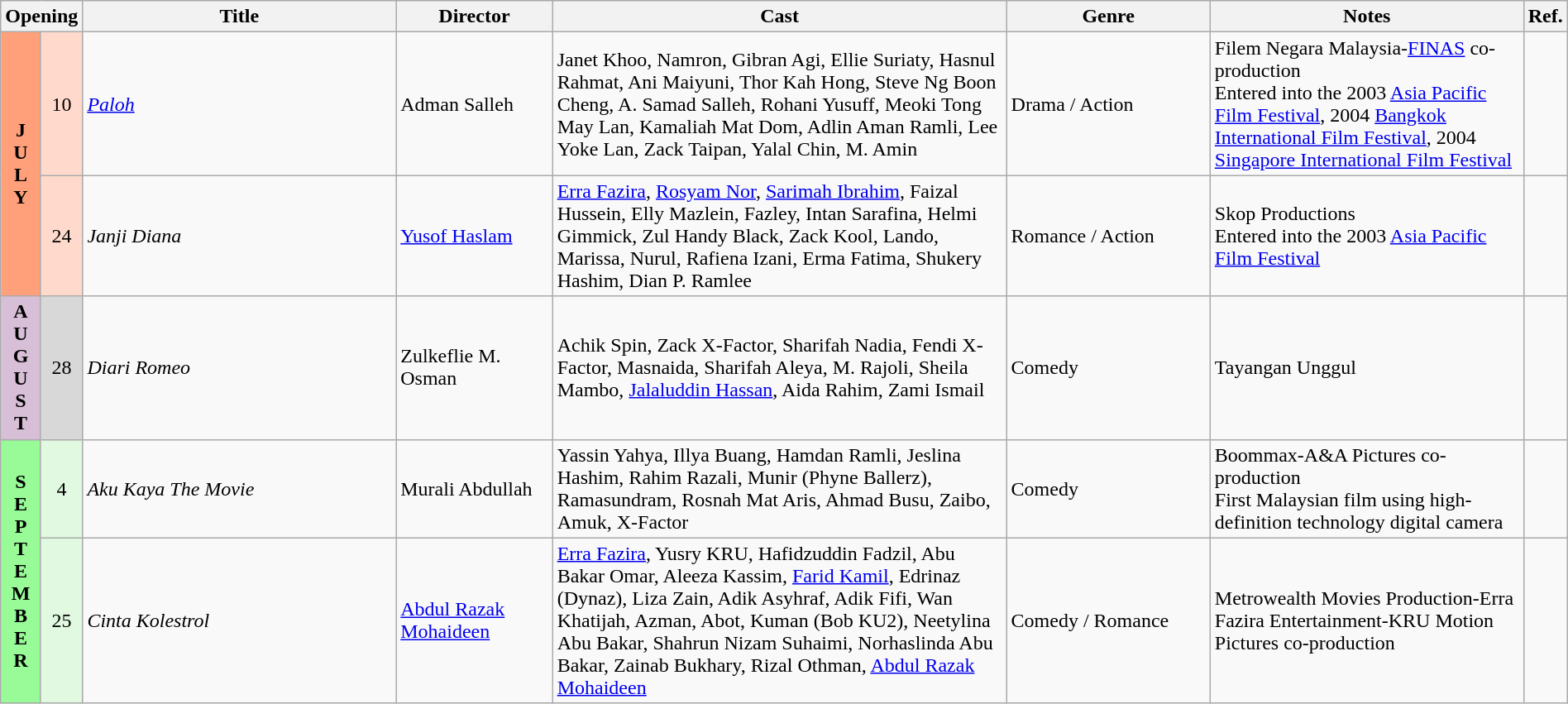<table class="wikitable" width="100%">
<tr>
<th colspan="2">Opening</th>
<th style="width:20%;">Title</th>
<th style="width:10%;">Director</th>
<th>Cast</th>
<th style="width:13%">Genre</th>
<th style="width:20%">Notes</th>
<th>Ref.</th>
</tr>
<tr>
<th rowspan=2 style="text-align:center; background:#ffa07a;">J<br>U<br>L<br>Y</th>
<td rowspan=1 style="text-align:center; background:#ffdacc;">10</td>
<td><em><a href='#'>Paloh</a></em></td>
<td>Adman Salleh</td>
<td>Janet Khoo, Namron, Gibran Agi, Ellie Suriaty, Hasnul Rahmat, Ani Maiyuni, Thor Kah Hong, Steve Ng Boon Cheng, A. Samad Salleh, Rohani Yusuff, Meoki Tong May Lan, Kamaliah Mat Dom, Adlin Aman Ramli, Lee Yoke Lan, Zack Taipan, Yalal Chin, M. Amin</td>
<td>Drama / Action</td>
<td>Filem Negara Malaysia-<a href='#'>FINAS</a> co-production<br>Entered into the 2003 <a href='#'>Asia Pacific Film Festival</a>, 2004 <a href='#'>Bangkok International Film Festival</a>, 2004 <a href='#'>Singapore International Film Festival</a></td>
<td></td>
</tr>
<tr>
<td rowspan=1 style="text-align:center; background:#ffdacc;">24</td>
<td><em>Janji Diana</em></td>
<td><a href='#'>Yusof Haslam</a></td>
<td><a href='#'>Erra Fazira</a>, <a href='#'>Rosyam Nor</a>, <a href='#'>Sarimah Ibrahim</a>, Faizal Hussein, Elly Mazlein, Fazley, Intan Sarafina, Helmi Gimmick, Zul Handy Black, Zack Kool, Lando, Marissa, Nurul, Rafiena Izani, Erma Fatima, Shukery Hashim, Dian P. Ramlee</td>
<td>Romance / Action</td>
<td>Skop Productions<br>Entered into the 2003 <a href='#'>Asia Pacific Film Festival</a></td>
<td></td>
</tr>
<tr>
<th rowspan=1 style="text-align:center; background:thistle;">A<br>U<br>G<br>U<br>S<br>T</th>
<td rowspan=1 style="text-align:center; background:#d8d8d8;">28</td>
<td><em>Diari Romeo</em></td>
<td>Zulkeflie M. Osman</td>
<td>Achik Spin, Zack X-Factor, Sharifah Nadia, Fendi X-Factor, Masnaida, Sharifah Aleya, M. Rajoli, Sheila Mambo, <a href='#'>Jalaluddin Hassan</a>, Aida Rahim, Zami Ismail</td>
<td>Comedy</td>
<td>Tayangan Unggul</td>
<td></td>
</tr>
<tr>
<th rowspan=2 style="text-align:center; background:#98fb98;">S<br>E<br>P<br>T<br>E<br>M<br>B<br>E<br>R</th>
<td rowspan=1 style="text-align:center; background:#e0f9e0;">4</td>
<td><em>Aku Kaya The Movie</em></td>
<td>Murali Abdullah</td>
<td>Yassin Yahya, Illya Buang, Hamdan Ramli, Jeslina Hashim, Rahim Razali, Munir (Phyne Ballerz), Ramasundram, Rosnah Mat Aris, Ahmad Busu, Zaibo, Amuk, X-Factor</td>
<td>Comedy</td>
<td>Boommax-A&A Pictures co-production<br>First Malaysian film using high-definition technology digital camera</td>
<td></td>
</tr>
<tr>
<td rowspan=1 style="text-align:center; background:#e0f9e0;">25</td>
<td><em>Cinta Kolestrol</em></td>
<td><a href='#'>Abdul Razak Mohaideen</a></td>
<td><a href='#'>Erra Fazira</a>, Yusry KRU, Hafidzuddin Fadzil, Abu Bakar Omar, Aleeza Kassim, <a href='#'>Farid Kamil</a>, Edrinaz (Dynaz), Liza Zain, Adik Asyhraf, Adik Fifi, Wan Khatijah, Azman, Abot, Kuman (Bob KU2), Neetylina Abu Bakar, Shahrun Nizam Suhaimi, Norhaslinda Abu Bakar, Zainab Bukhary, Rizal Othman, <a href='#'>Abdul Razak Mohaideen</a></td>
<td>Comedy / Romance</td>
<td>Metrowealth Movies Production-Erra Fazira Entertainment-KRU Motion Pictures co-production</td>
<td></td>
</tr>
</table>
